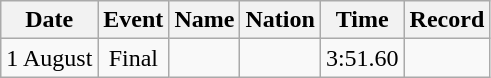<table class=wikitable style=text-align:center>
<tr>
<th>Date</th>
<th>Event</th>
<th>Name</th>
<th>Nation</th>
<th>Time</th>
<th>Record</th>
</tr>
<tr>
<td>1 August</td>
<td>Final</td>
<td align=left></td>
<td align=left></td>
<td>3:51.60</td>
<td></td>
</tr>
</table>
